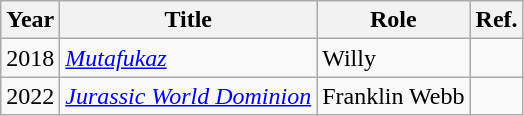<table class="wikitable">
<tr>
<th>Year</th>
<th>Title</th>
<th>Role</th>
<th>Ref.</th>
</tr>
<tr>
<td>2018</td>
<td><em><a href='#'>Mutafukaz</a></em></td>
<td>Willy</td>
<td></td>
</tr>
<tr>
<td>2022</td>
<td><em><a href='#'>Jurassic World Dominion</a></em></td>
<td>Franklin Webb</td>
<td></td>
</tr>
</table>
